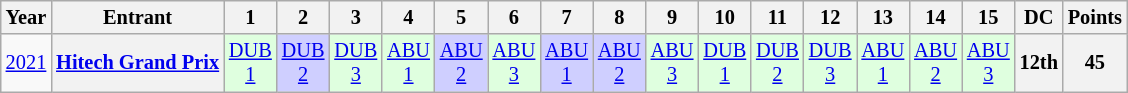<table class="wikitable" style="text-align:center; font-size:85%">
<tr>
<th>Year</th>
<th>Entrant</th>
<th>1</th>
<th>2</th>
<th>3</th>
<th>4</th>
<th>5</th>
<th>6</th>
<th>7</th>
<th>8</th>
<th>9</th>
<th>10</th>
<th>11</th>
<th>12</th>
<th>13</th>
<th>14</th>
<th>15</th>
<th>DC</th>
<th>Points</th>
</tr>
<tr>
<td><a href='#'>2021</a></td>
<th nowrap><a href='#'>Hitech Grand Prix</a></th>
<td style="background:#DFFFDF;"><a href='#'>DUB<br>1</a><br></td>
<td style="background:#CFCFFF;"><a href='#'>DUB<br>2</a><br></td>
<td style="background:#DFFFDF;"><a href='#'>DUB<br>3</a><br></td>
<td style="background:#DFFFDF;"><a href='#'>ABU<br>1</a><br></td>
<td style="background:#CFCFFF;"><a href='#'>ABU<br>2</a><br></td>
<td style="background:#DFFFDF;"><a href='#'>ABU<br>3</a><br></td>
<td style="background:#CFCFFF;"><a href='#'>ABU<br>1</a><br></td>
<td style="background:#CFCFFF;"><a href='#'>ABU<br>2</a><br></td>
<td style="background:#DFFFDF;"><a href='#'>ABU<br>3</a><br></td>
<td style="background:#DFFFDF;"><a href='#'>DUB<br>1</a><br></td>
<td style="background:#DFFFDF;"><a href='#'>DUB<br>2</a><br></td>
<td style="background:#DFFFDF;"><a href='#'>DUB<br>3</a><br></td>
<td style="background:#DFFFDF;"><a href='#'>ABU<br>1</a><br></td>
<td style="background:#DFFFDF;"><a href='#'>ABU<br>2</a><br></td>
<td style="background:#DFFFDF;"><a href='#'>ABU<br>3</a><br></td>
<th>12th</th>
<th>45</th>
</tr>
</table>
